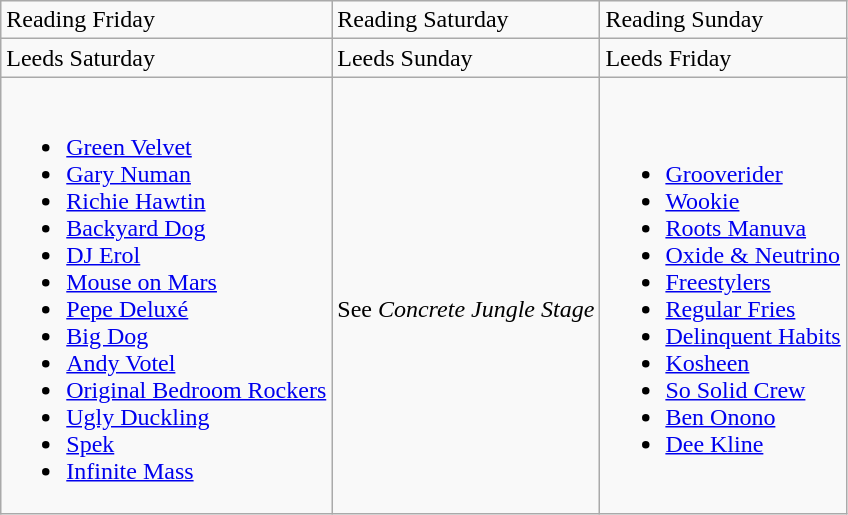<table class="wikitable">
<tr>
<td>Reading Friday</td>
<td>Reading Saturday</td>
<td>Reading Sunday</td>
</tr>
<tr>
<td>Leeds Saturday</td>
<td>Leeds Sunday</td>
<td>Leeds Friday</td>
</tr>
<tr>
<td><br><ul><li><a href='#'>Green Velvet</a></li><li><a href='#'>Gary Numan</a></li><li><a href='#'>Richie Hawtin</a></li><li><a href='#'>Backyard Dog</a></li><li><a href='#'>DJ Erol</a></li><li><a href='#'>Mouse on Mars</a></li><li><a href='#'>Pepe Deluxé</a></li><li><a href='#'>Big Dog</a></li><li><a href='#'>Andy Votel</a></li><li><a href='#'>Original Bedroom Rockers</a></li><li><a href='#'>Ugly Duckling</a></li><li><a href='#'>Spek</a></li><li><a href='#'>Infinite Mass</a></li></ul></td>
<td><br>See <em>Concrete Jungle Stage</em></td>
<td><br><ul><li><a href='#'>Grooverider</a></li><li><a href='#'>Wookie</a></li><li><a href='#'>Roots Manuva</a></li><li><a href='#'>Oxide & Neutrino</a></li><li><a href='#'>Freestylers</a></li><li><a href='#'>Regular Fries</a></li><li><a href='#'>Delinquent Habits</a></li><li><a href='#'>Kosheen</a></li><li><a href='#'>So Solid Crew</a></li><li><a href='#'>Ben Onono</a></li><li><a href='#'>Dee Kline</a></li></ul></td>
</tr>
</table>
